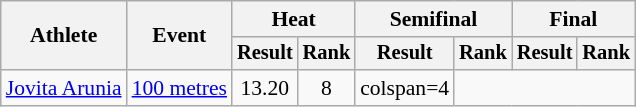<table class="wikitable" style="font-size:90%">
<tr>
<th rowspan="2">Athlete</th>
<th rowspan="2">Event</th>
<th colspan="2">Heat</th>
<th colspan="2">Semifinal</th>
<th colspan="2">Final</th>
</tr>
<tr style="font-size:95%">
<th>Result</th>
<th>Rank</th>
<th>Result</th>
<th>Rank</th>
<th>Result</th>
<th>Rank</th>
</tr>
<tr align=center>
<td align=left><a href='#'>Jovita Arunia</a></td>
<td align=left><a href='#'>100 metres</a></td>
<td>13.20 </td>
<td>8</td>
<td>colspan=4 </td>
</tr>
</table>
